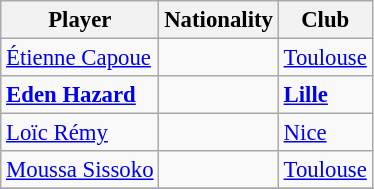<table class="wikitable" style="font-size:95%">
<tr>
<th>Player</th>
<th>Nationality</th>
<th>Club</th>
</tr>
<tr --->
<td><a href='#'>Étienne Capoue</a></td>
<td></td>
<td><a href='#'>Toulouse</a></td>
</tr>
<tr>
<td><strong><a href='#'>Eden Hazard</a></strong></td>
<td><strong></strong></td>
<td><strong><a href='#'>Lille</a></strong></td>
</tr>
<tr>
<td><a href='#'>Loïc Rémy</a></td>
<td></td>
<td><a href='#'>Nice</a></td>
</tr>
<tr>
<td><a href='#'>Moussa Sissoko</a></td>
<td></td>
<td><a href='#'>Toulouse</a></td>
</tr>
<tr>
</tr>
</table>
